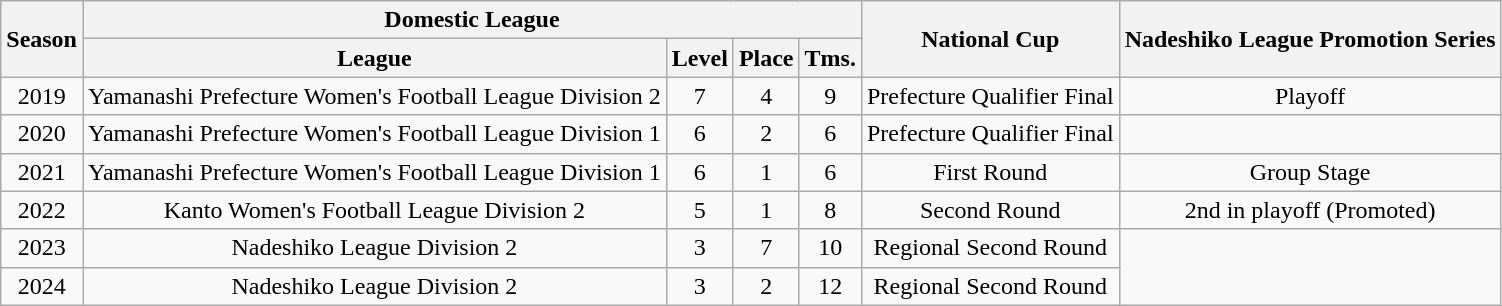<table class="wikitable" style="text-align:center;">
<tr style="background:#f0f6fa;">
<th rowspan="2">Season</th>
<th colspan="4">Domestic League</th>
<th rowspan="2">National Cup</th>
<th rowspan="2">Nadeshiko League Promotion Series</th>
</tr>
<tr>
<th>League</th>
<th>Level</th>
<th>Place</th>
<th>Tms.</th>
</tr>
<tr>
<td>2019</td>
<td>Yamanashi Prefecture Women's Football League Division 2</td>
<td>7</td>
<td>4</td>
<td>9</td>
<td>Prefecture Qualifier Final</td>
<td>Playoff</td>
</tr>
<tr>
<td>2020</td>
<td>Yamanashi Prefecture Women's Football League Division 1</td>
<td>6</td>
<td>2</td>
<td>6</td>
<td>Prefecture Qualifier Final</td>
<td></td>
</tr>
<tr>
<td>2021</td>
<td>Yamanashi Prefecture Women's Football League Division 1</td>
<td>6</td>
<td>1</td>
<td>6</td>
<td>First Round</td>
<td>Group Stage</td>
</tr>
<tr>
<td>2022</td>
<td>Kanto Women's Football League Division 2</td>
<td>5</td>
<td>1</td>
<td>8</td>
<td>Second Round</td>
<td>2nd in playoff (Promoted)</td>
</tr>
<tr>
<td>2023</td>
<td>Nadeshiko League Division 2</td>
<td>3</td>
<td>7</td>
<td>10</td>
<td>Regional Second Round</td>
</tr>
<tr>
<td>2024</td>
<td>Nadeshiko League Division 2</td>
<td>3</td>
<td>2</td>
<td>12</td>
<td>Regional Second Round</td>
</tr>
</table>
